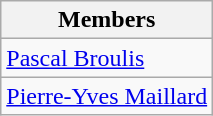<table class="wikitable">
<tr>
<th>Members</th>
</tr>
<tr>
<td><a href='#'>Pascal Broulis</a></td>
</tr>
<tr>
<td><a href='#'>Pierre-Yves Maillard</a></td>
</tr>
</table>
